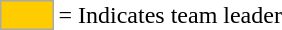<table>
<tr>
<td style="background:#fc0; border:1px solid #aaa; width:2em;"></td>
<td>= Indicates team leader</td>
</tr>
</table>
